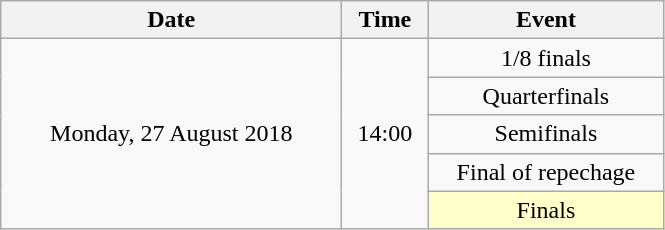<table class = "wikitable" style="text-align:center;">
<tr>
<th width=220>Date</th>
<th width=50>Time</th>
<th width=150>Event</th>
</tr>
<tr>
<td rowspan=5>Monday, 27 August 2018</td>
<td rowspan=5>14:00</td>
<td>1/8 finals</td>
</tr>
<tr>
<td>Quarterfinals</td>
</tr>
<tr>
<td>Semifinals</td>
</tr>
<tr>
<td>Final of repechage</td>
</tr>
<tr>
<td bgcolor=ffffcc>Finals</td>
</tr>
</table>
